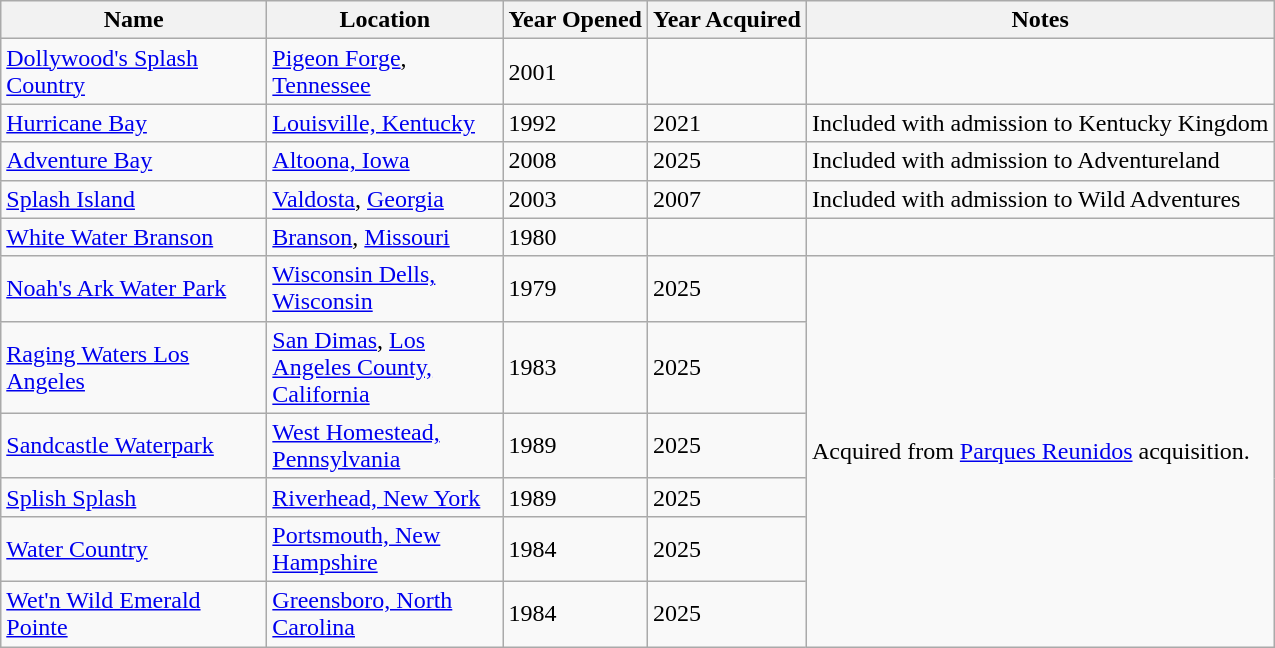<table class="wikitable sortable">
<tr>
<th style="width:170px;">Name</th>
<th style="width:150px;">Location</th>
<th>Year Opened</th>
<th>Year Acquired</th>
<th>Notes</th>
</tr>
<tr>
<td><a href='#'>Dollywood's Splash Country</a></td>
<td><a href='#'>Pigeon Forge</a>, <a href='#'>Tennessee</a></td>
<td>2001</td>
<td></td>
<td></td>
</tr>
<tr>
<td><a href='#'>Hurricane Bay</a></td>
<td><a href='#'>Louisville, Kentucky</a></td>
<td>1992</td>
<td>2021</td>
<td>Included with admission to Kentucky Kingdom</td>
</tr>
<tr>
<td><a href='#'>Adventure Bay</a></td>
<td><a href='#'>Altoona, Iowa</a></td>
<td>2008</td>
<td>2025</td>
<td>Included with admission to Adventureland</td>
</tr>
<tr>
<td><a href='#'>Splash Island</a></td>
<td><a href='#'>Valdosta</a>, <a href='#'>Georgia</a></td>
<td>2003</td>
<td>2007</td>
<td>Included with admission to Wild Adventures</td>
</tr>
<tr>
<td><a href='#'>White Water Branson</a></td>
<td><a href='#'>Branson</a>, <a href='#'>Missouri</a></td>
<td>1980</td>
<td></td>
<td></td>
</tr>
<tr>
<td><a href='#'>Noah's Ark Water Park</a></td>
<td><a href='#'>Wisconsin Dells, Wisconsin</a></td>
<td>1979</td>
<td>2025</td>
<td rowspan="6">Acquired from <a href='#'>Parques Reunidos</a> acquisition.</td>
</tr>
<tr>
<td><a href='#'>Raging Waters Los Angeles</a></td>
<td><a href='#'>San Dimas</a>, <a href='#'>Los Angeles County, California</a></td>
<td>1983</td>
<td>2025</td>
</tr>
<tr>
<td><a href='#'>Sandcastle Waterpark</a></td>
<td><a href='#'>West Homestead, Pennsylvania</a></td>
<td>1989</td>
<td>2025</td>
</tr>
<tr>
<td><a href='#'>Splish Splash</a></td>
<td><a href='#'>Riverhead, New York</a></td>
<td>1989</td>
<td>2025</td>
</tr>
<tr>
<td><a href='#'>Water Country</a></td>
<td><a href='#'>Portsmouth, New Hampshire</a></td>
<td>1984</td>
<td>2025</td>
</tr>
<tr>
<td><a href='#'>Wet'n Wild Emerald Pointe</a></td>
<td><a href='#'>Greensboro, North Carolina</a></td>
<td>1984</td>
<td>2025</td>
</tr>
</table>
